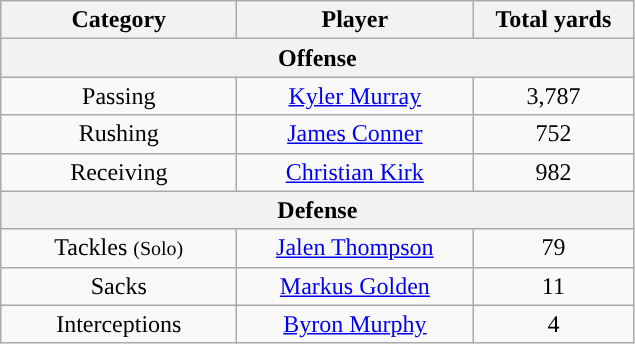<table class="wikitable" style="text-align:center">
<tr>
<th width="150">Category</th>
<th width="150">Player</th>
<th width="100">Total yards</th>
</tr>
<tr>
<th align="center" colspan="4">Offense</th>
</tr>
<tr>
<td>Passing</td>
<td><a href='#'>Kyler Murray</a></td>
<td>3,787</td>
</tr>
<tr>
<td>Rushing</td>
<td><a href='#'>James Conner</a></td>
<td>752</td>
</tr>
<tr>
<td>Receiving</td>
<td><a href='#'>Christian Kirk</a></td>
<td>982</td>
</tr>
<tr>
<th align="center" colspan="4">Defense</th>
</tr>
<tr>
<td>Tackles <small>(Solo)</small></td>
<td><a href='#'>Jalen Thompson</a></td>
<td>79</td>
</tr>
<tr>
<td>Sacks</td>
<td><a href='#'>Markus Golden</a></td>
<td>11</td>
</tr>
<tr>
<td>Interceptions</td>
<td><a href='#'>Byron Murphy</a></td>
<td>4</td>
</tr>
</table>
